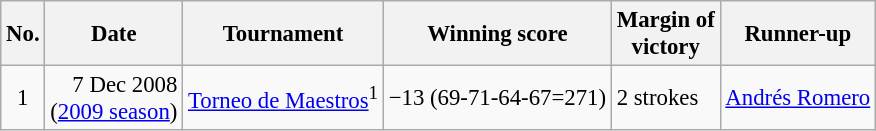<table class="wikitable" style="font-size:95%;">
<tr>
<th>No.</th>
<th>Date</th>
<th>Tournament</th>
<th>Winning score</th>
<th>Margin of<br>victory</th>
<th>Runner-up</th>
</tr>
<tr>
<td align=center>1</td>
<td align=right>7 Dec 2008<br>(<a href='#'>2009 season</a>)</td>
<td><a href='#'>Torneo de Maestros</a><sup>1</sup></td>
<td>−13 (69-71-64-67=271)</td>
<td>2 strokes</td>
<td> <a href='#'>Andrés Romero</a></td>
</tr>
</table>
